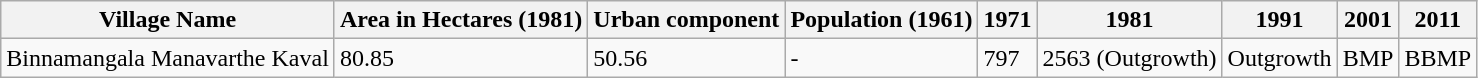<table class="wikitable">
<tr>
<th>Village Name</th>
<th>Area in Hectares (1981)</th>
<th>Urban component</th>
<th>Population (1961)</th>
<th>1971</th>
<th>1981</th>
<th>1991</th>
<th>2001</th>
<th>2011</th>
</tr>
<tr>
<td>Binnamangala Manavarthe Kaval</td>
<td>80.85</td>
<td>50.56</td>
<td>-</td>
<td>797</td>
<td>2563 (Outgrowth)</td>
<td>Outgrowth</td>
<td>BMP</td>
<td>BBMP</td>
</tr>
</table>
